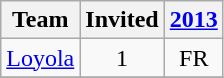<table class="wikitable" style="text-align: center">
<tr>
<th>Team</th>
<th>Invited</th>
<th><a href='#'>2013</a></th>
</tr>
<tr>
<td><a href='#'>Loyola</a></td>
<td>1</td>
<td>FR</td>
</tr>
<tr>
</tr>
</table>
